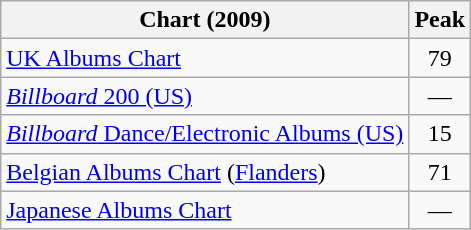<table class="wikitable sortable">
<tr>
<th>Chart (2009)</th>
<th>Peak</th>
</tr>
<tr>
<td><a href='#'>UK Albums Chart</a></td>
<td align="center">79</td>
</tr>
<tr>
<td><a href='#'><em>Billboard</em> 200 (US)</a></td>
<td align="center">—</td>
</tr>
<tr>
<td><a href='#'><em>Billboard</em> Dance/Electronic Albums (US)</a></td>
<td align="center">15</td>
</tr>
<tr>
<td><a href='#'>Belgian Albums Chart</a> (<a href='#'>Flanders</a>)</td>
<td align="center">71</td>
</tr>
<tr>
<td><a href='#'>Japanese Albums Chart</a></td>
<td align="center">—</td>
</tr>
</table>
